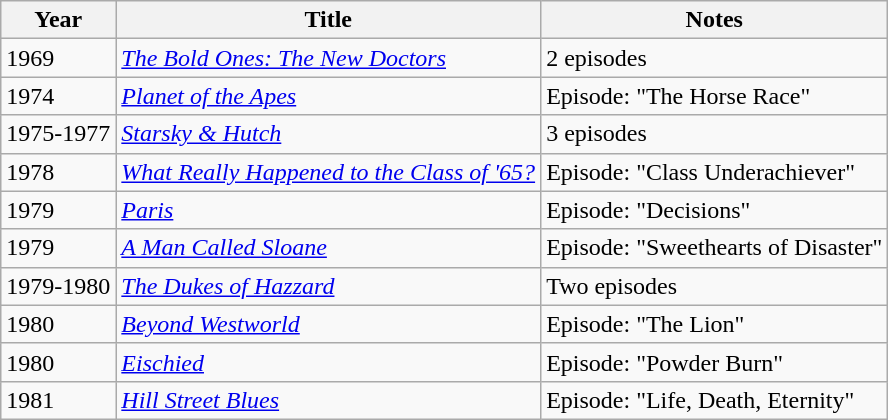<table class="wikitable">
<tr>
<th>Year</th>
<th>Title</th>
<th>Notes</th>
</tr>
<tr>
<td>1969</td>
<td><em><a href='#'>The Bold Ones: The New Doctors</a></em></td>
<td>2 episodes</td>
</tr>
<tr>
<td>1974</td>
<td><em><a href='#'>Planet of the Apes</a></em></td>
<td>Episode: "The Horse Race"</td>
</tr>
<tr>
<td>1975-1977</td>
<td><em><a href='#'>Starsky & Hutch</a></em></td>
<td>3 episodes</td>
</tr>
<tr>
<td>1978</td>
<td><em><a href='#'>What Really Happened to the Class of '65?</a></em></td>
<td>Episode: "Class Underachiever"</td>
</tr>
<tr>
<td>1979</td>
<td><em><a href='#'>Paris</a></em></td>
<td>Episode: "Decisions"</td>
</tr>
<tr>
<td>1979</td>
<td><em><a href='#'>A Man Called Sloane</a></em></td>
<td>Episode: "Sweethearts of Disaster"</td>
</tr>
<tr>
<td>1979-1980</td>
<td><em><a href='#'>The Dukes of Hazzard</a></em></td>
<td>Two episodes</td>
</tr>
<tr>
<td>1980</td>
<td><em><a href='#'>Beyond Westworld</a></em></td>
<td>Episode: "The Lion"</td>
</tr>
<tr>
<td>1980</td>
<td><em><a href='#'>Eischied</a></em></td>
<td>Episode: "Powder Burn"</td>
</tr>
<tr>
<td>1981</td>
<td><em><a href='#'>Hill Street Blues</a></em></td>
<td>Episode: "Life, Death, Eternity"</td>
</tr>
</table>
